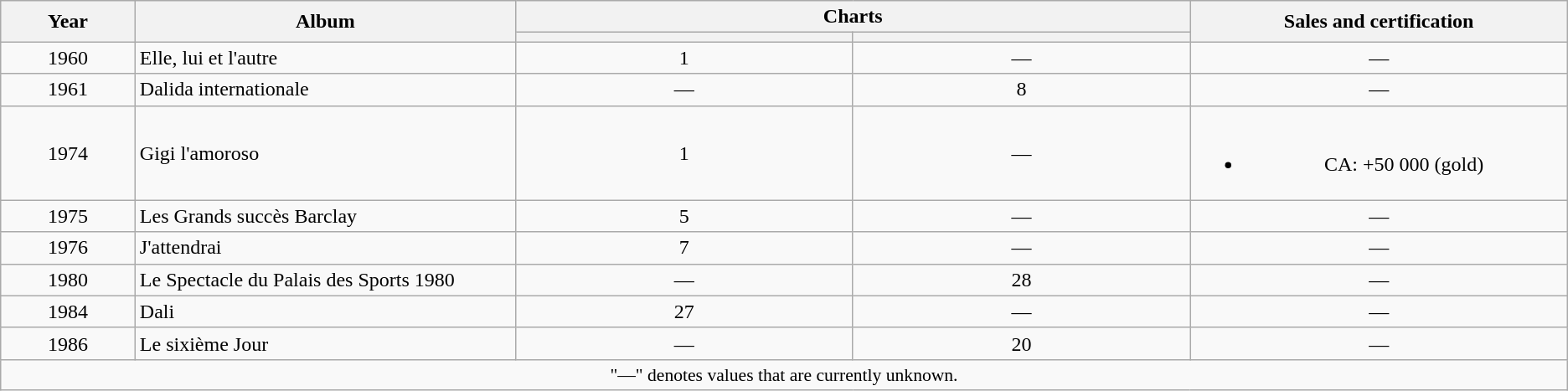<table class="wikitable" style="text-align:center;" border="1">
<tr>
<th scope="col" rowspan="2" style="width:10em;">Year</th>
<th scope="col" rowspan="2" style="width:30em;">Album</th>
<th scope="col" colspan="2" style="width:60em;">Charts</th>
<th scope="col" rowspan="2" style="width:30em;">Sales and certification</th>
</tr>
<tr>
<th scope="col" width="20"></th>
<th scope="col" width="20"></th>
</tr>
<tr>
<td>1960</td>
<td align="left">Elle, lui et l'autre</td>
<td>1</td>
<td>—</td>
<td>—</td>
</tr>
<tr>
<td>1961</td>
<td align="left">Dalida internationale</td>
<td>—</td>
<td>8</td>
<td>—</td>
</tr>
<tr>
<td>1974</td>
<td align="left">Gigi l'amoroso</td>
<td>1</td>
<td>—</td>
<td><br><ul><li>CA: +50 000 (gold)</li></ul></td>
</tr>
<tr>
<td>1975</td>
<td align="left">Les Grands succès Barclay</td>
<td>5</td>
<td>—</td>
<td>—</td>
</tr>
<tr>
<td>1976</td>
<td align="left">J'attendrai</td>
<td>7</td>
<td>—</td>
<td>—</td>
</tr>
<tr>
<td>1980</td>
<td align="left">Le Spectacle du Palais des Sports 1980</td>
<td>—</td>
<td>28</td>
<td>—</td>
</tr>
<tr>
<td>1984</td>
<td align="left">Dali</td>
<td>27</td>
<td>—</td>
<td>—</td>
</tr>
<tr>
<td>1986</td>
<td align="left">Le sixième Jour</td>
<td>—</td>
<td>20</td>
<td>—</td>
</tr>
<tr>
<td colspan="6" align="center" style="font-size:90%;">"—" denotes values that are currently unknown.</td>
</tr>
</table>
